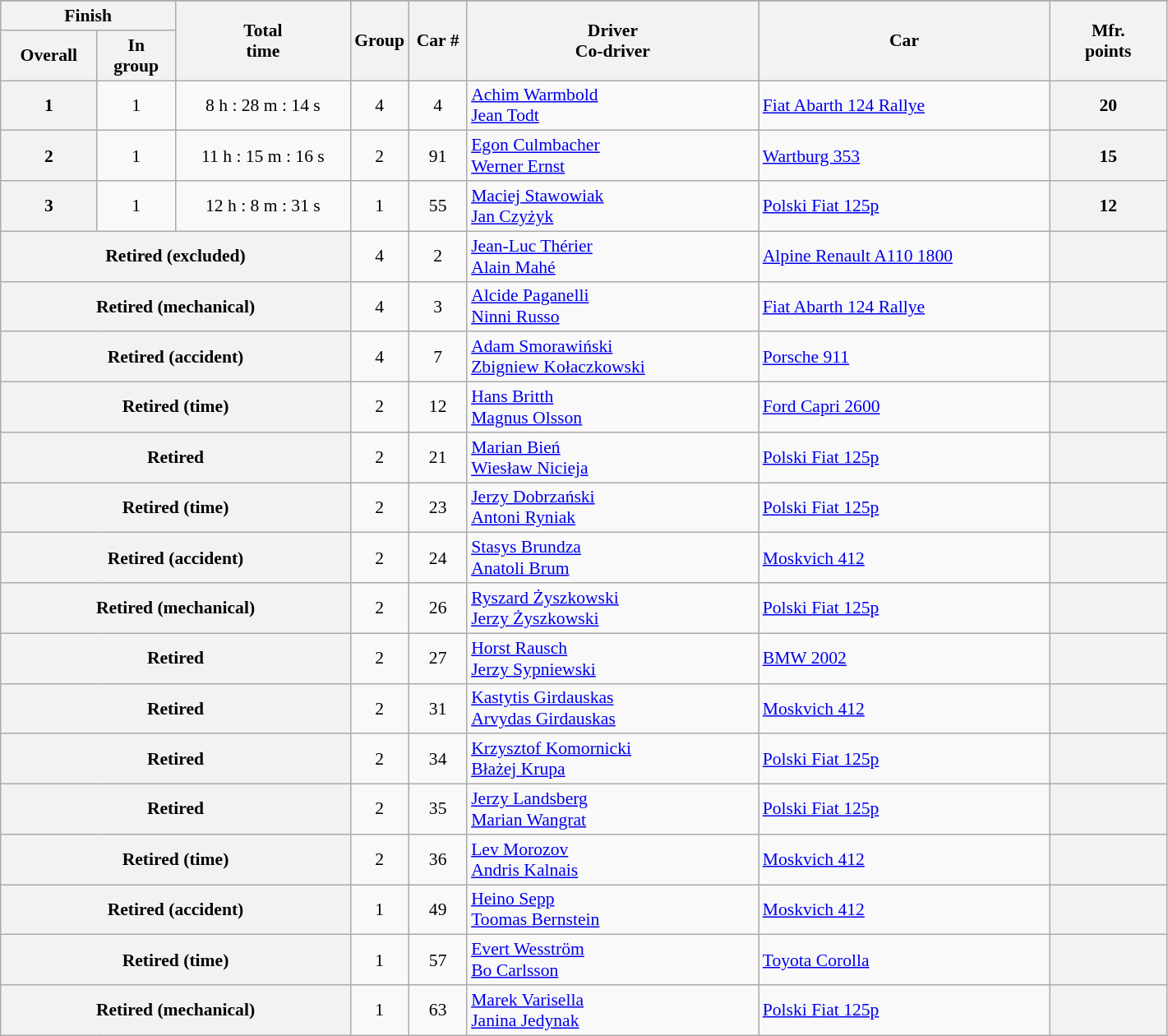<table class="wikitable" style="font-size:90%;">
<tr>
</tr>
<tr style="background:#efefef;">
<th width=15% colspan=2>Finish</th>
<th width=15% rowspan=2>Total<br>time</th>
<th width=5% rowspan=2>Group</th>
<th width=5% rowspan=2>Car #</th>
<th width=25% rowspan=2>Driver<br>Co-driver</th>
<th width=25% rowspan=2>Car</th>
<th width=10% rowspan=2>Mfr.<br>points</th>
</tr>
<tr>
<th>Overall</th>
<th>In<br>group</th>
</tr>
<tr align=center>
<th>1</th>
<td>1</td>
<td>8 h : 28 m : 14 s</td>
<td>4</td>
<td>4</td>
<td align=left> <a href='#'>Achim Warmbold</a><br> <a href='#'>Jean Todt</a></td>
<td align=left> <a href='#'>Fiat Abarth 124 Rallye</a></td>
<th>20</th>
</tr>
<tr align=center>
<th>2</th>
<td>1</td>
<td>11 h : 15 m : 16 s</td>
<td>2</td>
<td>91</td>
<td align=left> <a href='#'>Egon Culmbacher</a><br> <a href='#'>Werner Ernst</a></td>
<td align=left> <a href='#'>Wartburg 353</a></td>
<th>15</th>
</tr>
<tr align=center>
<th>3</th>
<td>1</td>
<td>12 h : 8 m : 31 s</td>
<td>1</td>
<td>55</td>
<td align=left> <a href='#'>Maciej Stawowiak</a><br> <a href='#'>Jan Czyżyk</a></td>
<td align=left> <a href='#'>Polski Fiat 125p</a></td>
<th>12</th>
</tr>
<tr align=center>
<th colspan=3>Retired (excluded)</th>
<td>4</td>
<td>2</td>
<td align=left> <a href='#'>Jean-Luc Thérier</a><br> <a href='#'>Alain Mahé</a></td>
<td align=left> <a href='#'>Alpine Renault A110 1800</a></td>
<th></th>
</tr>
<tr align=center>
<th colspan=3>Retired (mechanical)</th>
<td>4</td>
<td>3</td>
<td align=left> <a href='#'>Alcide Paganelli</a><br> <a href='#'>Ninni Russo</a></td>
<td align=left> <a href='#'>Fiat Abarth 124 Rallye</a></td>
<th></th>
</tr>
<tr align=center>
<th colspan=3>Retired (accident)</th>
<td>4</td>
<td>7</td>
<td align=left> <a href='#'>Adam Smorawiński</a><br> <a href='#'>Zbigniew Kołaczkowski</a></td>
<td align=left> <a href='#'>Porsche 911</a></td>
<th></th>
</tr>
<tr align=center>
<th colspan=3>Retired (time)</th>
<td>2</td>
<td>12</td>
<td align=left> <a href='#'>Hans Britth</a><br> <a href='#'>Magnus Olsson</a></td>
<td align=left> <a href='#'>Ford Capri 2600</a></td>
<th></th>
</tr>
<tr align=center>
<th colspan=3>Retired</th>
<td>2</td>
<td>21</td>
<td align=left> <a href='#'>Marian Bień</a><br> <a href='#'>Wiesław Nicieja</a></td>
<td align=left> <a href='#'>Polski Fiat 125p</a></td>
<th></th>
</tr>
<tr align=center>
<th colspan=3>Retired (time)</th>
<td>2</td>
<td>23</td>
<td align=left> <a href='#'>Jerzy Dobrzański</a><br> <a href='#'>Antoni Ryniak</a></td>
<td align=left> <a href='#'>Polski Fiat 125p</a></td>
<th></th>
</tr>
<tr align=center>
<th colspan=3>Retired (accident)</th>
<td>2</td>
<td>24</td>
<td align=left> <a href='#'>Stasys Brundza</a><br> <a href='#'>Anatoli Brum</a></td>
<td align=left> <a href='#'>Moskvich 412</a></td>
<th></th>
</tr>
<tr align=center>
<th colspan=3>Retired (mechanical)</th>
<td>2</td>
<td>26</td>
<td align=left> <a href='#'>Ryszard Żyszkowski</a><br> <a href='#'>Jerzy Żyszkowski</a></td>
<td align=left> <a href='#'>Polski Fiat 125p</a></td>
<th></th>
</tr>
<tr align=center>
<th colspan=3>Retired</th>
<td>2</td>
<td>27</td>
<td align=left> <a href='#'>Horst Rausch</a><br> <a href='#'>Jerzy Sypniewski</a></td>
<td align=left> <a href='#'>BMW 2002</a></td>
<th></th>
</tr>
<tr align=center>
<th colspan=3>Retired</th>
<td>2</td>
<td>31</td>
<td align=left> <a href='#'>Kastytis Girdauskas</a><br> <a href='#'>Arvydas Girdauskas</a></td>
<td align=left> <a href='#'>Moskvich 412</a></td>
<th></th>
</tr>
<tr align=center>
<th colspan=3>Retired</th>
<td>2</td>
<td>34</td>
<td align=left> <a href='#'>Krzysztof Komornicki</a><br> <a href='#'>Błażej Krupa</a></td>
<td align=left> <a href='#'>Polski Fiat 125p</a></td>
<th></th>
</tr>
<tr align=center>
<th colspan=3>Retired</th>
<td>2</td>
<td>35</td>
<td align=left> <a href='#'>Jerzy Landsberg</a><br> <a href='#'>Marian Wangrat</a></td>
<td align=left> <a href='#'>Polski Fiat 125p</a></td>
<th></th>
</tr>
<tr align=center>
<th colspan=3>Retired (time)</th>
<td>2</td>
<td>36</td>
<td align=left> <a href='#'>Lev Morozov</a><br> <a href='#'>Andris Kalnais</a></td>
<td align=left> <a href='#'>Moskvich 412</a></td>
<th></th>
</tr>
<tr align=center>
<th colspan=3>Retired (accident)</th>
<td>1</td>
<td>49</td>
<td align=left> <a href='#'>Heino Sepp</a><br> <a href='#'>Toomas Bernstein</a></td>
<td align=left> <a href='#'>Moskvich 412</a></td>
<th></th>
</tr>
<tr align=center>
<th colspan=3>Retired (time)</th>
<td>1</td>
<td>57</td>
<td align=left> <a href='#'>Evert Wesström</a><br> <a href='#'>Bo Carlsson</a></td>
<td align=left> <a href='#'>Toyota Corolla</a></td>
<th></th>
</tr>
<tr align=center>
<th colspan=3>Retired (mechanical)</th>
<td>1</td>
<td>63</td>
<td align=left> <a href='#'>Marek Varisella</a><br> <a href='#'>Janina Jedynak</a></td>
<td align=left> <a href='#'>Polski Fiat 125p</a></td>
<th></th>
</tr>
</table>
